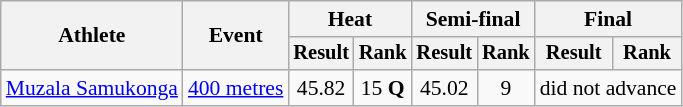<table class=wikitable style=font-size:90%>
<tr>
<th rowspan=2>Athlete</th>
<th rowspan=2>Event</th>
<th colspan=2>Heat</th>
<th colspan=2>Semi-final</th>
<th colspan=2>Final</th>
</tr>
<tr style=font-size:95%>
<th>Result</th>
<th>Rank</th>
<th>Result</th>
<th>Rank</th>
<th>Result</th>
<th>Rank</th>
</tr>
<tr align=center>
<td align=left><a href='#'>Muzala Samukonga</a></td>
<td align=left><a href='#'>400 metres</a></td>
<td>45.82</td>
<td>15 <strong>Q</strong></td>
<td>45.02 </td>
<td>9</td>
<td colspan=2>did not advance</td>
</tr>
</table>
